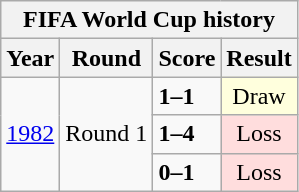<table class="wikitable" style="text-align: center;">
<tr>
<th colspan=4>FIFA World Cup history</th>
</tr>
<tr>
<th>Year</th>
<th>Round</th>
<th>Score</th>
<th>Result</th>
</tr>
<tr>
<td rowspan=3><a href='#'>1982</a></td>
<td rowspan=3>Round 1</td>
<td align="left"> <strong>1–1</strong> </td>
<td bgcolor=#ffffdd>Draw</td>
</tr>
<tr>
<td align="left"> <strong>1–4</strong> </td>
<td bgcolor=#ffdddd>Loss</td>
</tr>
<tr>
<td align="left"> <strong>0–1</strong> </td>
<td bgcolor=#ffdddd>Loss</td>
</tr>
</table>
